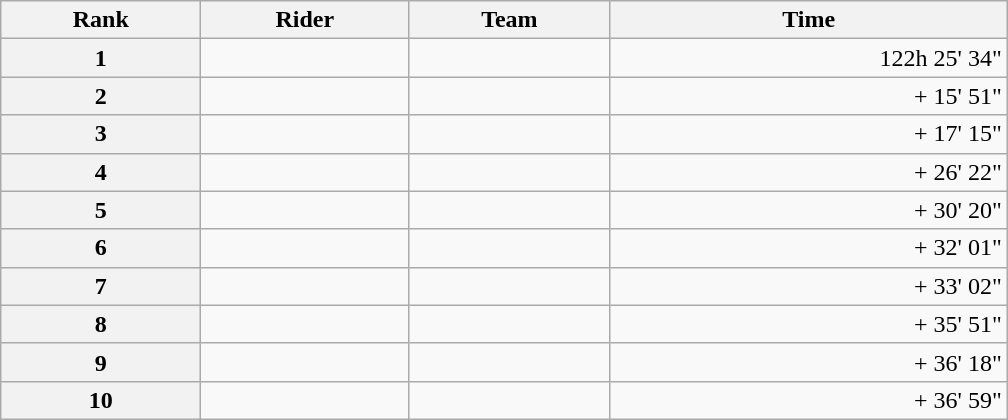<table class="wikitable" style="width:42em;margin-bottom:0;">
<tr>
<th scope="col">Rank</th>
<th scope="col">Rider</th>
<th scope="col">Team</th>
<th scope="col">Time</th>
</tr>
<tr>
<th scope="row">1</th>
<td> </td>
<td></td>
<td style="text-align:right;">122h 25' 34"</td>
</tr>
<tr>
<th scope="row">2</th>
<td></td>
<td></td>
<td style="text-align:right;">+ 15' 51"</td>
</tr>
<tr>
<th scope="row">3</th>
<td></td>
<td></td>
<td style="text-align:right;">+ 17' 15"</td>
</tr>
<tr>
<th scope="row">4</th>
<td> </td>
<td></td>
<td style="text-align:right;">+ 26' 22"</td>
</tr>
<tr>
<th scope="row">5</th>
<td></td>
<td></td>
<td style="text-align:right;">+ 30' 20"</td>
</tr>
<tr>
<th scope="row">6</th>
<td> </td>
<td></td>
<td style="text-align:right;">+ 32' 01"</td>
</tr>
<tr>
<th scope="row">7</th>
<td></td>
<td></td>
<td style="text-align:right;">+ 33' 02"</td>
</tr>
<tr>
<th scope="row">8</th>
<td></td>
<td></td>
<td style="text-align:right;">+ 35' 51"</td>
</tr>
<tr>
<th scope="row">9</th>
<td></td>
<td></td>
<td style="text-align:right;">+ 36' 18"</td>
</tr>
<tr>
<th scope="row">10</th>
<td></td>
<td></td>
<td style="text-align:right;">+ 36' 59"</td>
</tr>
</table>
